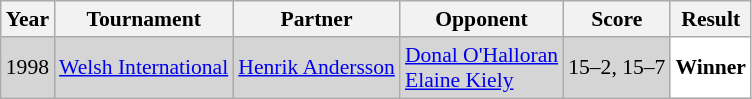<table class="sortable wikitable" style="font-size: 90%">
<tr>
<th>Year</th>
<th>Tournament</th>
<th>Partner</th>
<th>Opponent</th>
<th>Score</th>
<th>Result</th>
</tr>
<tr style="background:#D5D5D5">
<td align="center">1998</td>
<td align="left"><a href='#'>Welsh International</a></td>
<td align="left"> <a href='#'>Henrik Andersson</a></td>
<td align="left"> <a href='#'>Donal O'Halloran</a><br> <a href='#'>Elaine Kiely</a></td>
<td align="left">15–2, 15–7</td>
<td style="text-align:left; background:white"> <strong>Winner</strong></td>
</tr>
</table>
